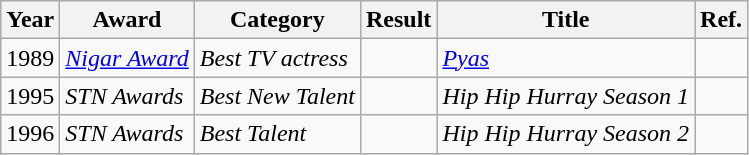<table class="wikitable">
<tr>
<th>Year</th>
<th>Award</th>
<th>Category</th>
<th>Result</th>
<th>Title</th>
<th>Ref.</th>
</tr>
<tr>
<td>1989</td>
<td><em><a href='#'>Nigar Award</a></em></td>
<td><em>Best TV actress</em></td>
<td></td>
<td><em><a href='#'>Pyas</a></em></td>
<td></td>
</tr>
<tr>
<td>1995</td>
<td><em>STN Awards</em></td>
<td><em>Best New Talent</em></td>
<td></td>
<td><em>Hip Hip Hurray Season 1</em></td>
<td></td>
</tr>
<tr>
<td>1996</td>
<td><em>STN Awards</em></td>
<td><em>Best Talent</em></td>
<td></td>
<td><em>Hip Hip Hurray Season 2</em></td>
<td></td>
</tr>
</table>
